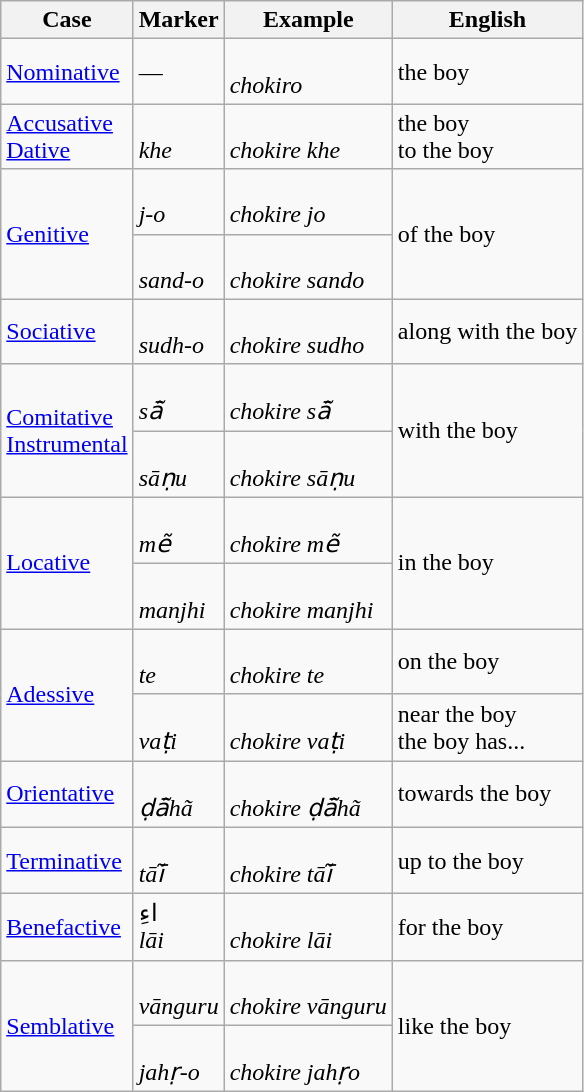<table class="wikitable">
<tr>
<th>Case</th>
<th>Marker</th>
<th>Example</th>
<th>English</th>
</tr>
<tr>
<td><a href='#'>Nominative</a></td>
<td>—</td>
<td><br><em>chokiro</em></td>
<td>the boy</td>
</tr>
<tr>
<td><a href='#'>Accusative</a><br><a href='#'>Dative</a></td>
<td><br><em>khe</em></td>
<td><br><em>chokire khe</em></td>
<td>the boy<br>to the boy</td>
</tr>
<tr>
<td rowspan=2><a href='#'>Genitive</a></td>
<td><br><em>j-o</em></td>
<td><br><em>chokire jo</em></td>
<td rowspan=2>of the boy</td>
</tr>
<tr>
<td><br><em>sand-o</em></td>
<td><br><em>chokire sando</em></td>
</tr>
<tr>
<td><a href='#'>Sociative</a></td>
<td><br><em>sudh-o</em></td>
<td><br><em>chokire sudho</em></td>
<td>along with the boy</td>
</tr>
<tr>
<td rowspan=2><a href='#'>Comitative</a><br><a href='#'>Instrumental</a></td>
<td><br><em>sā̃</em></td>
<td><br><em>chokire sā̃</em></td>
<td rowspan=2>with the boy</td>
</tr>
<tr>
<td><br><em>sāṇu</em></td>
<td><br><em>chokire sāṇu</em></td>
</tr>
<tr>
<td rowspan=2><a href='#'>Locative</a></td>
<td><br><em>mẽ</em></td>
<td><br><em>chokire mẽ</em></td>
<td rowspan=2>in the boy</td>
</tr>
<tr>
<td><br><em>manjhi</em></td>
<td><br><em>chokire manjhi</em></td>
</tr>
<tr>
<td rowspan=2><a href='#'>Adessive</a></td>
<td><br><em>te</em></td>
<td><br><em>chokire te</em></td>
<td>on the boy</td>
</tr>
<tr>
<td><br><em>vaṭi</em></td>
<td><br><em>chokire vaṭi</em></td>
<td>near the boy<br>the boy has...</td>
</tr>
<tr>
<td><a href='#'>Orientative</a></td>
<td><br><em>ḍā̃hã</em></td>
<td><br><em>chokire ḍā̃hã</em></td>
<td>towards the boy</td>
</tr>
<tr>
<td><a href='#'>Terminative</a></td>
<td><br><em>tāī̃</em></td>
<td><br><em>chokire tāī̃</em></td>
<td>up to the boy</td>
</tr>
<tr>
<td><a href='#'>Benefactive</a></td>
<td>اءِ<br><em>lāi</em></td>
<td><br><em>chokire lāi</em></td>
<td>for the boy</td>
</tr>
<tr>
<td rowspan=2><a href='#'>Semblative</a></td>
<td><br><em>vānguru</em></td>
<td><br><em>chokire vānguru</em></td>
<td rowspan=2>like the boy</td>
</tr>
<tr>
<td><br><em>jahṛ-o</em></td>
<td><br><em>chokire jahṛo</em></td>
</tr>
</table>
